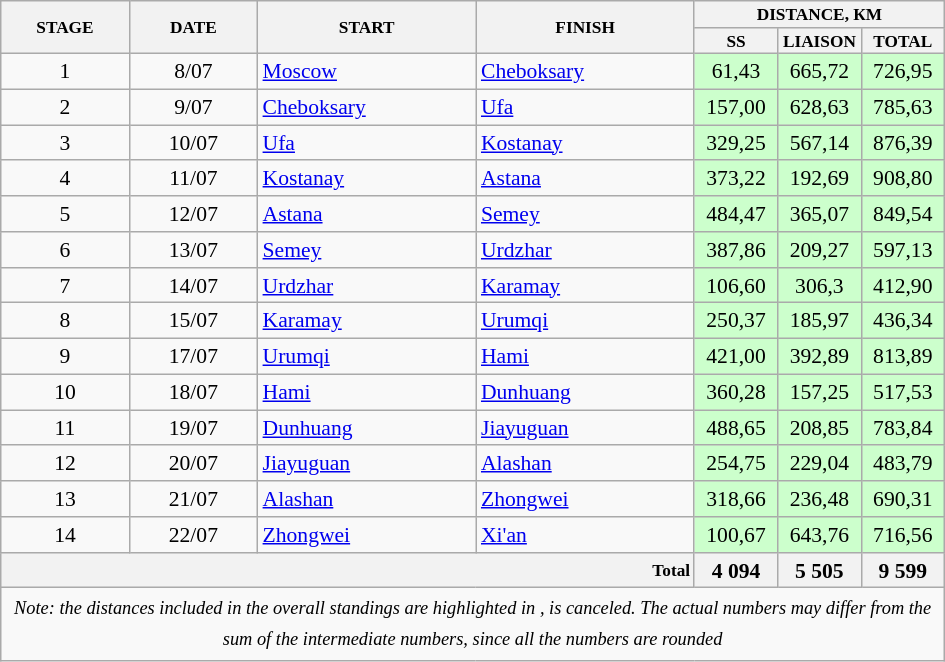<table class="wikitable" style="text-align: center; font-size: 90%;">
<tr style="font-size: 80%;">
<th rowspan="2" width="80px">STAGE</th>
<th rowspan="2" width="80px">DATE</th>
<th rowspan="2" width="140px">START</th>
<th rowspan="2" width="140px">FINISH</th>
<th colspan="3">DISTANCE, КМ</th>
</tr>
<tr style="font-size: 80%;">
<th width="50px">SS</th>
<th width="50px">LIAISON</th>
<th width="50px">TOTAL</th>
</tr>
<tr>
<td>1</td>
<td>8/07</td>
<td align="left"> <a href='#'>Moscow</a></td>
<td align="left"> <a href='#'>Cheboksary</a></td>
<td bgcolor="#ccffcc">61,43</td>
<td bgcolor="#ccffcc">665,72</td>
<td bgcolor="#ccffcc">726,95</td>
</tr>
<tr>
<td>2</td>
<td>9/07</td>
<td align="left"> <a href='#'>Cheboksary</a></td>
<td align="left"> <a href='#'>Ufa</a></td>
<td bgcolor="#ccffcc">157,00</td>
<td bgcolor="#ccffcc">628,63</td>
<td bgcolor="#ccffcc">785,63</td>
</tr>
<tr>
<td>3</td>
<td>10/07</td>
<td align="left"> <a href='#'>Ufa</a></td>
<td align="left"> <a href='#'>Kostanay</a></td>
<td bgcolor="#ccffcc">329,25</td>
<td bgcolor="#ccffcc">567,14</td>
<td bgcolor="#ccffcc">876,39</td>
</tr>
<tr>
<td>4</td>
<td>11/07</td>
<td align="left"> <a href='#'>Kostanay</a></td>
<td align="left"> <a href='#'>Astana</a></td>
<td bgcolor="#ccffcc">373,22</td>
<td bgcolor="#ccffcc">192,69</td>
<td bgcolor="#ccffcc">908,80</td>
</tr>
<tr>
<td>5</td>
<td>12/07</td>
<td align="left"> <a href='#'>Astana</a></td>
<td align="left"> <a href='#'>Semey</a></td>
<td bgcolor="#ccffcc">484,47</td>
<td bgcolor="#ccffcc">365,07</td>
<td bgcolor="#ccffcc">849,54</td>
</tr>
<tr>
<td>6</td>
<td>13/07</td>
<td align="left"> <a href='#'>Semey</a></td>
<td align="left"> <a href='#'>Urdzhar</a></td>
<td bgcolor="#ccffcc">387,86</td>
<td bgcolor="#ccffcc">209,27</td>
<td bgcolor="#ccffcc">597,13</td>
</tr>
<tr>
<td>7</td>
<td>14/07</td>
<td align="left"> <a href='#'>Urdzhar</a></td>
<td align="left"> <a href='#'>Karamay</a></td>
<td bgcolor="#ccffcc">106,60</td>
<td bgcolor="#ccffcc">306,3</td>
<td bgcolor="#ccffcc">412,90</td>
</tr>
<tr>
<td>8</td>
<td>15/07</td>
<td align="left"> <a href='#'>Karamay</a></td>
<td align="left"> <a href='#'>Urumqi</a></td>
<td bgcolor="#ccffcc">250,37</td>
<td bgcolor="#ccffcc">185,97</td>
<td bgcolor="#ccffcc">436,34</td>
</tr>
<tr>
<td>9</td>
<td>17/07</td>
<td align="left"> <a href='#'>Urumqi</a></td>
<td align="left"> <a href='#'>Hami</a></td>
<td bgcolor="#ccffcc">421,00</td>
<td bgcolor="#ccffcc">392,89</td>
<td bgcolor="#ccffcc">813,89</td>
</tr>
<tr>
<td>10</td>
<td>18/07</td>
<td align="left"> <a href='#'>Hami</a></td>
<td align="left"> <a href='#'>Dunhuang</a></td>
<td bgcolor="#ccffcc">360,28</td>
<td bgcolor="#ccffcc">157,25</td>
<td bgcolor="#ccffcc">517,53</td>
</tr>
<tr>
<td>11</td>
<td>19/07</td>
<td align="left"> <a href='#'>Dunhuang</a></td>
<td align="left"> <a href='#'>Jiayuguan</a></td>
<td bgcolor="#ccffcc">488,65</td>
<td bgcolor="#ccffcc">208,85</td>
<td bgcolor="#ccffcc">783,84</td>
</tr>
<tr>
<td>12</td>
<td>20/07</td>
<td align="left"> <a href='#'>Jiayuguan</a></td>
<td align="left"> <a href='#'>Alashan</a></td>
<td bgcolor="#ccffcc">254,75</td>
<td bgcolor="#ccffcc">229,04</td>
<td bgcolor="#ccffcc">483,79</td>
</tr>
<tr>
<td>13</td>
<td>21/07</td>
<td align="left"> <a href='#'>Alashan</a></td>
<td align="left"> <a href='#'>Zhongwei</a></td>
<td bgcolor="#ccffcc">318,66</td>
<td bgcolor="#ccffcc">236,48</td>
<td bgcolor="#ccffcc">690,31</td>
</tr>
<tr>
<td>14</td>
<td>22/07</td>
<td align="left"> <a href='#'>Zhongwei</a></td>
<td align="left"> <a href='#'>Xi'an</a></td>
<td bgcolor="#ccffcc">100,67</td>
<td bgcolor="#ccffcc">643,76</td>
<td bgcolor="#ccffcc">716,56</td>
</tr>
<tr>
<th colspan="4" style="font-size: 80%; text-align: right;">Total</th>
<th>4 094</th>
<th>5 505</th>
<th>9 599</th>
</tr>
<tr>
<td colspan="7" style="font-size: 85%; line-height: 175%;"><em>Note: the distances included in the overall standings are highlighted in </em>  <em>, </em>  <em>  is canceled. The actual numbers may differ from the sum of the intermediate numbers, since all the numbers are rounded</em></td>
</tr>
</table>
